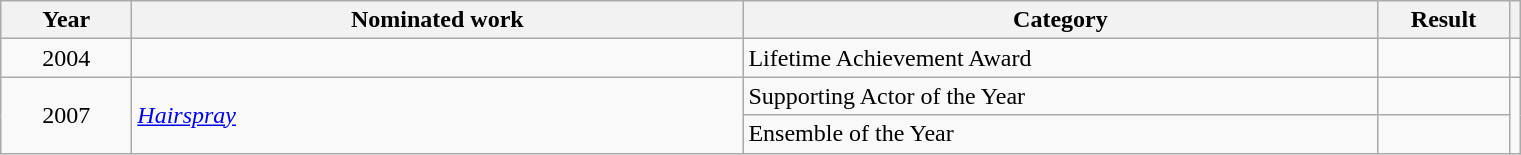<table class=wikitable>
<tr>
<th scope="col" style="width:5em;">Year</th>
<th scope="col" style="width:25em;">Nominated work</th>
<th scope="col" style="width:26em;">Category</th>
<th scope="col" style="width:5em;">Result</th>
<th></th>
</tr>
<tr>
<td align="center">2004</td>
<td></td>
<td>Lifetime Achievement Award</td>
<td></td>
<td align="center"></td>
</tr>
<tr>
<td align="center" rowspan="2">2007</td>
<td rowspan="2"><em><a href='#'>Hairspray</a></em></td>
<td>Supporting Actor of the Year</td>
<td></td>
<td align="center" rowspan="2"></td>
</tr>
<tr>
<td>Ensemble of the Year</td>
<td></td>
</tr>
</table>
